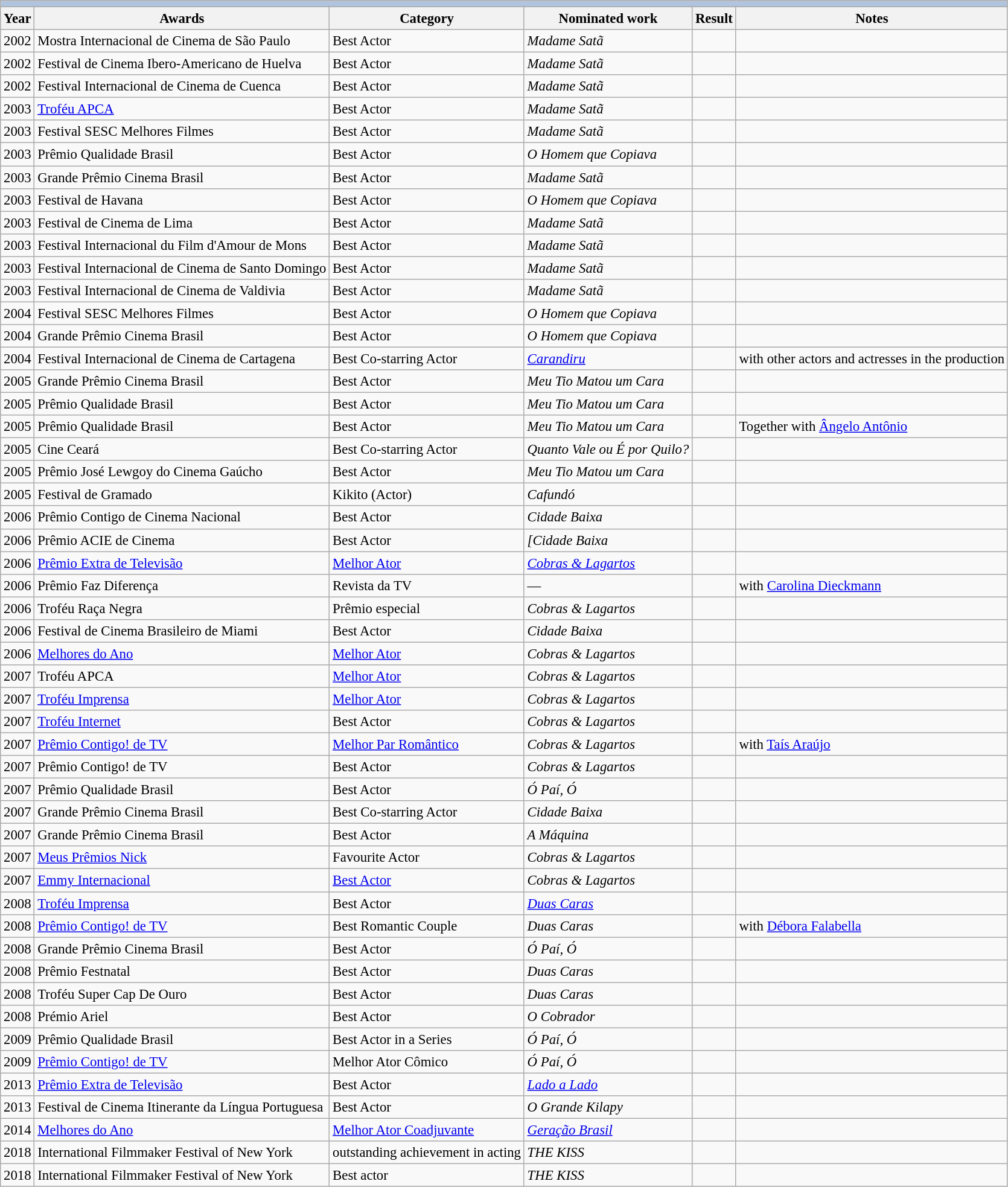<table class="wikitable" style="font-size: 95%;">
<tr>
<th colspan="6" style="background: LightSteelBlue;"></th>
</tr>
<tr>
<th>Year</th>
<th>Awards</th>
<th>Category</th>
<th>Nominated work</th>
<th>Result</th>
<th>Notes</th>
</tr>
<tr>
<td>2002</td>
<td>Mostra Internacional de Cinema de São Paulo</td>
<td>Best Actor</td>
<td><em>Madame Satã</em></td>
<td></td>
<td></td>
</tr>
<tr>
<td>2002</td>
<td>Festival de Cinema Ibero-Americano de Huelva</td>
<td>Best Actor</td>
<td><em>Madame Satã</em></td>
<td></td>
<td></td>
</tr>
<tr>
<td>2002</td>
<td>Festival Internacional de Cinema de Cuenca</td>
<td>Best Actor</td>
<td><em>Madame Satã</em></td>
<td></td>
<td></td>
</tr>
<tr>
<td>2003</td>
<td><a href='#'>Troféu APCA</a></td>
<td>Best Actor</td>
<td><em>Madame Satã</em></td>
<td></td>
<td></td>
</tr>
<tr>
<td>2003</td>
<td>Festival SESC Melhores Filmes</td>
<td>Best Actor</td>
<td><em>Madame Satã</em></td>
<td></td>
<td></td>
</tr>
<tr>
<td>2003</td>
<td>Prêmio Qualidade Brasil</td>
<td>Best Actor</td>
<td><em>O Homem que Copiava</em></td>
<td></td>
<td></td>
</tr>
<tr>
<td>2003</td>
<td>Grande Prêmio Cinema Brasil</td>
<td>Best Actor</td>
<td><em>Madame Satã</em></td>
<td></td>
<td></td>
</tr>
<tr>
<td>2003</td>
<td>Festival de Havana</td>
<td>Best Actor</td>
<td><em>O Homem que Copiava</em></td>
<td></td>
<td></td>
</tr>
<tr>
<td>2003</td>
<td>Festival de Cinema de Lima</td>
<td>Best Actor</td>
<td><em>Madame Satã</em></td>
<td></td>
<td></td>
</tr>
<tr>
<td>2003</td>
<td>Festival Internacional du Film d'Amour de Mons</td>
<td>Best Actor</td>
<td><em>Madame Satã</em></td>
<td></td>
<td></td>
</tr>
<tr>
<td>2003</td>
<td>Festival Internacional de Cinema de Santo Domingo</td>
<td>Best Actor</td>
<td><em>Madame Satã</em></td>
<td></td>
<td></td>
</tr>
<tr>
<td>2003</td>
<td>Festival Internacional de Cinema de Valdivia</td>
<td>Best Actor</td>
<td><em>Madame Satã</em></td>
<td></td>
<td></td>
</tr>
<tr>
<td>2004</td>
<td>Festival SESC Melhores Filmes</td>
<td>Best Actor</td>
<td><em>O Homem que Copiava</em></td>
<td></td>
<td></td>
</tr>
<tr>
<td>2004</td>
<td>Grande Prêmio Cinema Brasil</td>
<td>Best Actor</td>
<td><em>O Homem que Copiava</em></td>
<td></td>
<td></td>
</tr>
<tr>
<td>2004</td>
<td>Festival Internacional de Cinema de Cartagena</td>
<td>Best Co-starring Actor</td>
<td><em><a href='#'>Carandiru</a></em></td>
<td></td>
<td>with other actors and actresses in the production</td>
</tr>
<tr>
<td>2005</td>
<td>Grande Prêmio Cinema Brasil</td>
<td>Best Actor</td>
<td><em>Meu Tio Matou um Cara</em></td>
<td></td>
<td></td>
</tr>
<tr>
<td>2005</td>
<td>Prêmio Qualidade Brasil</td>
<td>Best Actor</td>
<td><em>Meu Tio Matou um Cara</em></td>
<td></td>
<td></td>
</tr>
<tr>
<td>2005</td>
<td>Prêmio Qualidade Brasil</td>
<td>Best Actor</td>
<td><em>Meu Tio Matou um Cara</em></td>
<td></td>
<td>Together with <a href='#'>Ângelo Antônio</a></td>
</tr>
<tr>
<td>2005</td>
<td>Cine Ceará</td>
<td>Best Co-starring Actor</td>
<td><em>Quanto Vale ou É por Quilo?</em></td>
<td></td>
<td></td>
</tr>
<tr>
<td>2005</td>
<td>Prêmio José Lewgoy do Cinema Gaúcho</td>
<td>Best Actor</td>
<td><em>Meu Tio Matou um Cara</em></td>
<td></td>
<td></td>
</tr>
<tr>
<td>2005</td>
<td>Festival de Gramado</td>
<td>Kikito (Actor)</td>
<td><em>Cafundó</em></td>
<td></td>
<td></td>
</tr>
<tr>
<td>2006</td>
<td>Prêmio Contigo de Cinema Nacional</td>
<td>Best Actor</td>
<td><em>Cidade Baixa</em></td>
<td></td>
<td></td>
</tr>
<tr>
<td>2006</td>
<td>Prêmio ACIE de Cinema</td>
<td>Best Actor</td>
<td><em>[Cidade Baixa</em></td>
<td></td>
<td></td>
</tr>
<tr>
<td>2006</td>
<td><a href='#'>Prêmio Extra de Televisão</a></td>
<td><a href='#'>Melhor Ator</a></td>
<td><em><a href='#'>Cobras & Lagartos</a></em></td>
<td></td>
<td></td>
</tr>
<tr>
<td>2006</td>
<td>Prêmio Faz Diferença</td>
<td>Revista da TV</td>
<td>—</td>
<td></td>
<td>with <a href='#'>Carolina Dieckmann</a></td>
</tr>
<tr>
<td>2006</td>
<td>Troféu Raça Negra</td>
<td>Prêmio especial</td>
<td><em>Cobras & Lagartos</em></td>
<td></td>
<td></td>
</tr>
<tr>
<td>2006</td>
<td>Festival de Cinema Brasileiro de Miami</td>
<td>Best Actor</td>
<td><em>Cidade Baixa</em></td>
<td></td>
<td></td>
</tr>
<tr>
<td>2006</td>
<td><a href='#'>Melhores do Ano</a></td>
<td><a href='#'>Melhor Ator</a></td>
<td><em>Cobras & Lagartos</em></td>
<td></td>
<td></td>
</tr>
<tr>
<td>2007</td>
<td>Troféu APCA</td>
<td><a href='#'>Melhor Ator</a></td>
<td><em>Cobras & Lagartos</em></td>
<td></td>
<td></td>
</tr>
<tr>
<td>2007</td>
<td><a href='#'>Troféu Imprensa</a></td>
<td><a href='#'>Melhor Ator</a></td>
<td><em>Cobras & Lagartos</em></td>
<td></td>
<td></td>
</tr>
<tr>
<td>2007</td>
<td><a href='#'>Troféu Internet</a></td>
<td>Best Actor</td>
<td><em>Cobras & Lagartos</em></td>
<td></td>
<td></td>
</tr>
<tr>
<td>2007</td>
<td><a href='#'>Prêmio Contigo! de TV</a></td>
<td><a href='#'>Melhor Par Romântico</a></td>
<td><em>Cobras & Lagartos</em></td>
<td></td>
<td>with <a href='#'>Taís Araújo</a></td>
</tr>
<tr>
<td>2007</td>
<td>Prêmio Contigo! de TV</td>
<td>Best Actor</td>
<td><em>Cobras & Lagartos</em></td>
<td></td>
<td></td>
</tr>
<tr>
<td>2007</td>
<td>Prêmio Qualidade Brasil</td>
<td>Best Actor</td>
<td><em>Ó Paí, Ó</em></td>
<td></td>
<td></td>
</tr>
<tr>
<td>2007</td>
<td>Grande Prêmio Cinema Brasil</td>
<td>Best Co-starring Actor</td>
<td><em>Cidade Baixa</em></td>
<td></td>
<td></td>
</tr>
<tr>
<td>2007</td>
<td>Grande Prêmio Cinema Brasil</td>
<td>Best Actor</td>
<td><em>A Máquina</em></td>
<td></td>
<td></td>
</tr>
<tr>
<td>2007</td>
<td><a href='#'>Meus Prêmios Nick</a></td>
<td>Favourite Actor</td>
<td><em>Cobras & Lagartos</em></td>
<td></td>
<td></td>
</tr>
<tr>
<td>2007</td>
<td><a href='#'>Emmy Internacional</a></td>
<td><a href='#'>Best Actor</a></td>
<td><em>Cobras & Lagartos</em></td>
<td></td>
<td></td>
</tr>
<tr>
<td>2008</td>
<td><a href='#'>Troféu Imprensa</a></td>
<td>Best Actor</td>
<td><em><a href='#'>Duas Caras</a></em></td>
<td></td>
<td></td>
</tr>
<tr>
<td>2008</td>
<td><a href='#'>Prêmio Contigo! de TV</a></td>
<td>Best Romantic Couple</td>
<td><em>Duas Caras</em></td>
<td></td>
<td>with <a href='#'>Débora Falabella</a></td>
</tr>
<tr>
<td>2008</td>
<td>Grande Prêmio Cinema Brasil</td>
<td>Best Actor</td>
<td><em>Ó Paí, Ó</em></td>
<td></td>
<td></td>
</tr>
<tr>
<td>2008</td>
<td>Prêmio Festnatal</td>
<td>Best Actor</td>
<td><em>Duas Caras</em></td>
<td></td>
<td></td>
</tr>
<tr>
<td>2008</td>
<td>Troféu Super Cap De Ouro</td>
<td>Best Actor</td>
<td><em>Duas Caras</em></td>
<td></td>
<td></td>
</tr>
<tr>
<td>2008</td>
<td>Prémio Ariel</td>
<td>Best Actor</td>
<td><em>O Cobrador</em></td>
<td></td>
<td></td>
</tr>
<tr>
<td>2009</td>
<td>Prêmio Qualidade Brasil</td>
<td>Best Actor in a Series</td>
<td><em>Ó Paí, Ó</em></td>
<td></td>
<td></td>
</tr>
<tr>
<td>2009</td>
<td><a href='#'>Prêmio Contigo! de TV</a></td>
<td>Melhor Ator Cômico</td>
<td><em>Ó Paí, Ó</em></td>
<td></td>
<td></td>
</tr>
<tr>
<td>2013</td>
<td><a href='#'>Prêmio Extra de Televisão</a></td>
<td>Best Actor</td>
<td><em><a href='#'>Lado a Lado</a></em></td>
<td></td>
<td></td>
</tr>
<tr>
<td>2013</td>
<td>Festival de Cinema Itinerante da Língua Portuguesa</td>
<td>Best Actor</td>
<td><em>O Grande Kilapy</em></td>
<td></td>
<td></td>
</tr>
<tr>
<td>2014</td>
<td><a href='#'>Melhores do Ano</a></td>
<td><a href='#'>Melhor Ator Coadjuvante</a></td>
<td><em><a href='#'>Geração Brasil</a></em></td>
<td></td>
<td></td>
</tr>
<tr>
<td>2018</td>
<td>International Filmmaker Festival of New York</td>
<td>outstanding achievement in acting</td>
<td><em>THE KISS</em></td>
<td></td>
<td></td>
</tr>
<tr>
<td>2018</td>
<td>International Filmmaker Festival of New York</td>
<td>Best actor</td>
<td><em>THE KISS</em></td>
<td></td>
<td></td>
</tr>
</table>
